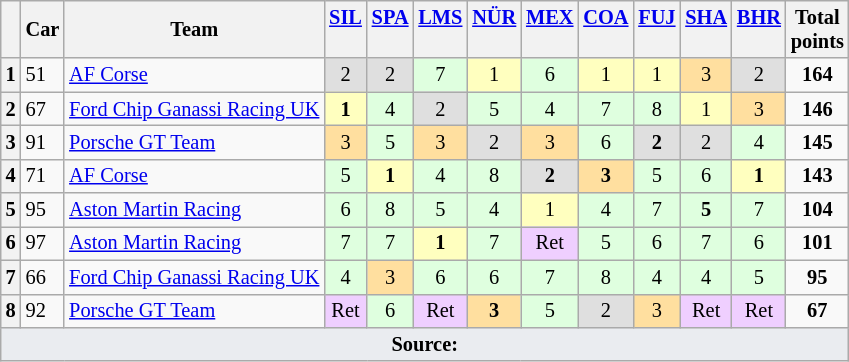<table class="wikitable" style="font-size: 85%; text-align:center;">
<tr valign="top">
<th valign=middle></th>
<th valign=middle>Car</th>
<th valign=middle>Team</th>
<th><a href='#'>SIL</a><br></th>
<th><a href='#'>SPA</a><br></th>
<th><a href='#'>LMS</a><br></th>
<th><a href='#'>NÜR</a><br></th>
<th><a href='#'>MEX</a><br></th>
<th><a href='#'>COA</a><br></th>
<th><a href='#'>FUJ</a><br></th>
<th><a href='#'>SHA</a><br></th>
<th><a href='#'>BHR</a><br></th>
<th valign=middle>Total<br>points</th>
</tr>
<tr>
<th>1</th>
<td align=left>51</td>
<td align=left> <a href='#'>AF Corse</a></td>
<td style="background:#DFDFDF;">2</td>
<td style="background:#DFDFDF;">2</td>
<td style="background:#DFFFDF;">7</td>
<td style="background:#FFFFBF;">1</td>
<td style="background:#DFFFDF;">6</td>
<td style="background:#FFFFBF;">1</td>
<td style="background:#FFFFBF;">1</td>
<td style="background:#FFDF9F;">3</td>
<td style="background:#DFDFDF;">2</td>
<td><strong>164</strong></td>
</tr>
<tr>
<th>2</th>
<td align=left>67</td>
<td align=left> <a href='#'>Ford Chip Ganassi Racing UK</a></td>
<td style="background:#FFFFBF;"><strong>1</strong></td>
<td style="background:#DFFFDF;">4</td>
<td style="background:#DFDFDF;">2</td>
<td style="background:#DFFFDF;">5</td>
<td style="background:#DFFFDF;">4</td>
<td style="background:#DFFFDF;">7</td>
<td style="background:#DFFFDF;">8</td>
<td style="background:#FFFFBF;">1</td>
<td style="background:#FFDF9F;">3</td>
<td><strong>146</strong></td>
</tr>
<tr>
<th>3</th>
<td align=left>91</td>
<td align=left> <a href='#'>Porsche GT Team</a></td>
<td style="background:#FFDF9F;">3</td>
<td style="background:#DFFFDF;">5</td>
<td style="background:#FFDF9F;">3</td>
<td style="background:#DFDFDF;">2</td>
<td style="background:#FFDF9F;">3</td>
<td style="background:#DFFFDF;">6</td>
<td style="background:#DFDFDF;"><strong>2</strong></td>
<td style="background:#DFDFDF;">2</td>
<td style="background:#DFFFDF;">4</td>
<td><strong>145</strong></td>
</tr>
<tr>
<th>4</th>
<td align=left>71</td>
<td align=left> <a href='#'>AF Corse</a></td>
<td style="background:#DFFFDF;">5</td>
<td style="background:#FFFFBF;"><strong>1</strong></td>
<td style="background:#DFFFDF;">4</td>
<td style="background:#DFFFDF;">8</td>
<td style="background:#DFDFDF;"><strong>2</strong></td>
<td style="background:#FFDF9F;"><strong>3</strong></td>
<td style="background:#DFFFDF;">5</td>
<td style="background:#DFFFDF;">6</td>
<td style="background:#FFFFBF;"><strong>1</strong></td>
<td><strong>143</strong></td>
</tr>
<tr>
<th>5</th>
<td align=left>95</td>
<td align=left> <a href='#'>Aston Martin Racing</a></td>
<td style="background:#DFFFDF;">6</td>
<td style="background:#DFFFDF;">8</td>
<td style="background:#DFFFDF;">5</td>
<td style="background:#DFFFDF;">4</td>
<td style="background:#FFFFBF;">1</td>
<td style="background:#DFFFDF;">4</td>
<td style="background:#DFFFDF;">7</td>
<td style="background:#DFFFDF;"><strong>5</strong></td>
<td style="background:#DFFFDF;">7</td>
<td><strong>104</strong></td>
</tr>
<tr>
<th>6</th>
<td align=left>97</td>
<td align=left> <a href='#'>Aston Martin Racing</a></td>
<td style="background:#DFFFDF;">7</td>
<td style="background:#DFFFDF;">7</td>
<td style="background:#FFFFBF;"><strong>1</strong></td>
<td style="background:#DFFFDF;">7</td>
<td style="background:#EFCFFF;">Ret</td>
<td style="background:#DFFFDF;">5</td>
<td style="background:#DFFFDF;">6</td>
<td style="background:#DFFFDF;">7</td>
<td style="background:#DFFFDF;">6</td>
<td><strong>101</strong></td>
</tr>
<tr>
<th>7</th>
<td align=left>66</td>
<td align=left> <a href='#'>Ford Chip Ganassi Racing UK</a></td>
<td style="background:#DFFFDF;">4</td>
<td style="background:#FFDF9F;">3</td>
<td style="background:#DFFFDF;">6</td>
<td style="background:#DFFFDF;">6</td>
<td style="background:#DFFFDF;">7</td>
<td style="background:#DFFFDF;">8</td>
<td style="background:#DFFFDF;">4</td>
<td style="background:#DFFFDF;">4</td>
<td style="background:#DFFFDF;">5</td>
<td><strong>95</strong></td>
</tr>
<tr>
<th>8</th>
<td align=left>92</td>
<td align=left> <a href='#'>Porsche GT Team</a></td>
<td style="background:#EFCFFF;">Ret</td>
<td style="background:#DFFFDF;">6</td>
<td style="background:#EFCFFF;">Ret</td>
<td style="background:#FFDF9F;"><strong>3</strong></td>
<td style="background:#DFFFDF;">5</td>
<td style="background:#DFDFDF;">2</td>
<td style="background:#FFDF9F;">3</td>
<td style="background:#EFCFFF;">Ret</td>
<td style="background:#EFCFFF;">Ret</td>
<td><strong>67</strong></td>
</tr>
<tr class="sortbottom">
<td colspan="13" style="background-color:#EAECF0;text-align:center"><strong>Source:</strong></td>
</tr>
</table>
